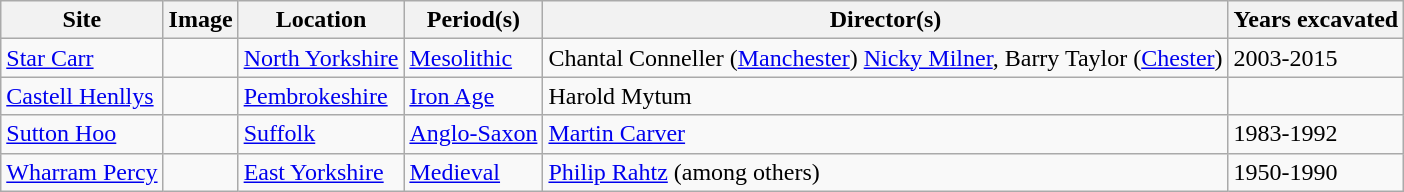<table class="wikitable">
<tr>
<th>Site</th>
<th>Image</th>
<th>Location</th>
<th>Period(s)</th>
<th>Director(s)</th>
<th>Years excavated</th>
</tr>
<tr>
<td><a href='#'>Star Carr</a></td>
<td></td>
<td><a href='#'>North Yorkshire</a></td>
<td><a href='#'>Mesolithic</a></td>
<td>Chantal Conneller (<a href='#'>Manchester</a>) <a href='#'>Nicky Milner</a>, Barry Taylor (<a href='#'>Chester</a>)</td>
<td>2003-2015</td>
</tr>
<tr>
<td><a href='#'>Castell Henllys</a></td>
<td></td>
<td><a href='#'>Pembrokeshire</a></td>
<td><a href='#'>Iron Age</a></td>
<td>Harold Mytum</td>
<td></td>
</tr>
<tr>
<td><a href='#'>Sutton Hoo</a></td>
<td></td>
<td><a href='#'>Suffolk</a></td>
<td><a href='#'>Anglo-Saxon</a></td>
<td><a href='#'>Martin Carver</a></td>
<td>1983-1992</td>
</tr>
<tr>
<td><a href='#'>Wharram Percy</a></td>
<td></td>
<td><a href='#'>East Yorkshire</a></td>
<td><a href='#'>Medieval</a></td>
<td><a href='#'>Philip Rahtz</a> (among others)</td>
<td>1950-1990</td>
</tr>
</table>
